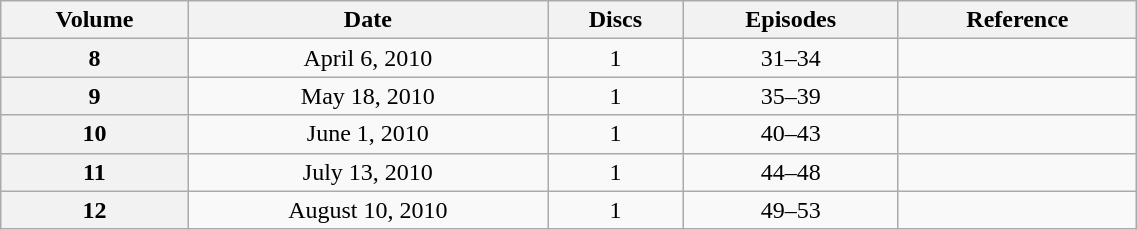<table class="wikitable" style="text-align: center; width: 60%;">
<tr>
<th scope="col" 175px;>Volume</th>
<th scope="col" 130px;>Date</th>
<th scope="col">Discs</th>
<th scope="col">Episodes</th>
<th scope="col">Reference</th>
</tr>
<tr>
<th scope="row">8</th>
<td>April 6, 2010</td>
<td>1</td>
<td>31–34</td>
<td></td>
</tr>
<tr>
<th scope="row">9</th>
<td>May 18, 2010</td>
<td>1</td>
<td>35–39</td>
<td></td>
</tr>
<tr>
<th scope="row">10</th>
<td>June 1, 2010</td>
<td>1</td>
<td>40–43</td>
<td></td>
</tr>
<tr>
<th scope="row">11</th>
<td>July 13, 2010</td>
<td>1</td>
<td>44–48</td>
<td></td>
</tr>
<tr>
<th scope="row">12</th>
<td>August 10, 2010</td>
<td>1</td>
<td>49–53</td>
<td></td>
</tr>
</table>
